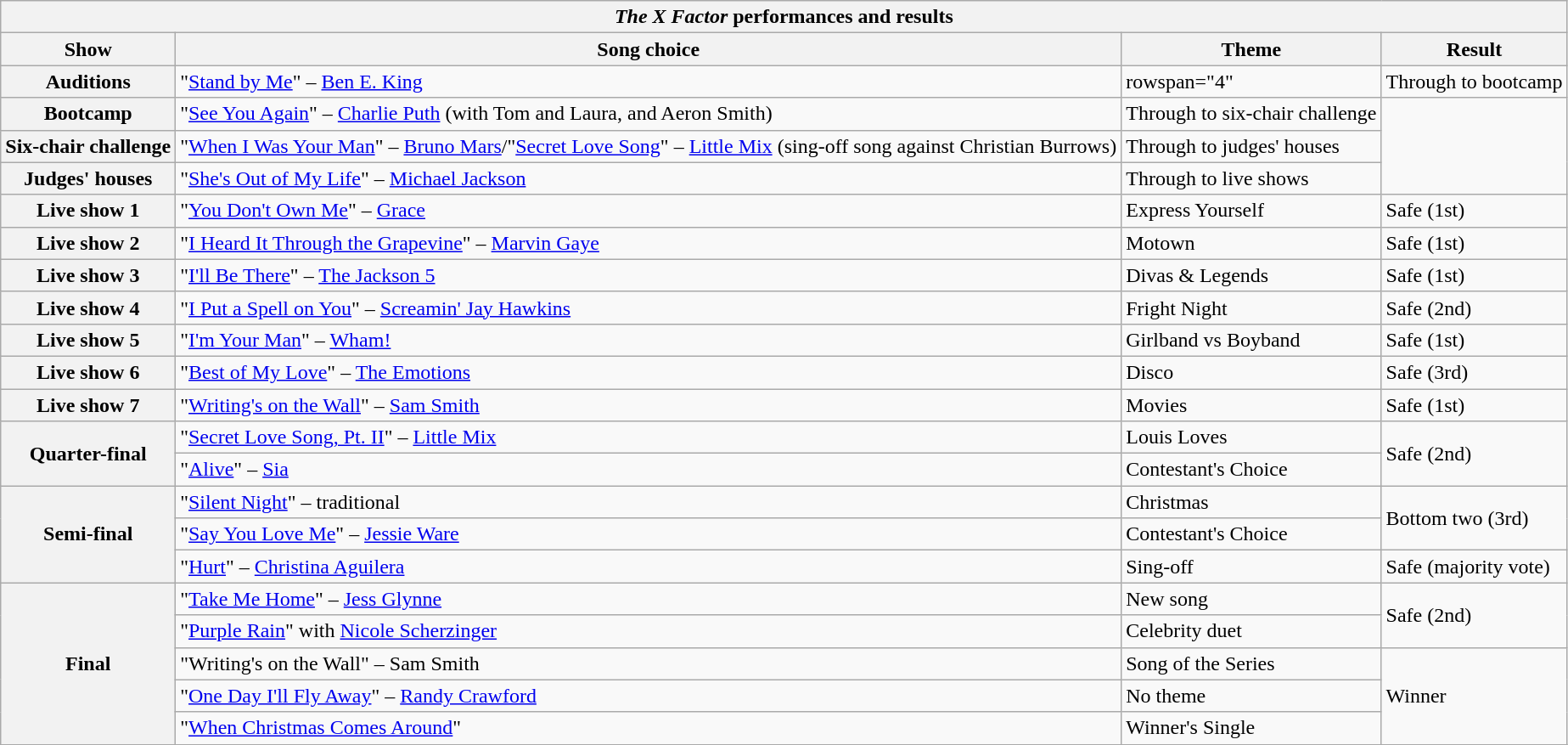<table class="wikitable collapsible">
<tr>
<th colspan="4"><em>The X Factor</em> performances and results</th>
</tr>
<tr>
<th style="text-align:centre;">Show</th>
<th style="text-align:centre;">Song choice</th>
<th style="text-align:centre;">Theme</th>
<th style="text-align:centre;">Result</th>
</tr>
<tr>
<th>Auditions</th>
<td>"<a href='#'>Stand by Me</a>" – <a href='#'>Ben E. King</a></td>
<td>rowspan="4" </td>
<td>Through to bootcamp</td>
</tr>
<tr>
<th>Bootcamp</th>
<td>"<a href='#'>See You Again</a>" – <a href='#'>Charlie Puth</a> (with Tom and Laura, and Aeron Smith)</td>
<td>Through to six-chair challenge</td>
</tr>
<tr>
<th>Six-chair challenge</th>
<td>"<a href='#'>When I Was Your Man</a>" – <a href='#'>Bruno Mars</a>/"<a href='#'>Secret Love Song</a>" – <a href='#'>Little Mix</a> (sing-off song against Christian Burrows)</td>
<td>Through to judges' houses</td>
</tr>
<tr>
<th>Judges' houses</th>
<td>"<a href='#'>She's Out of My Life</a>" – <a href='#'>Michael Jackson</a></td>
<td>Through to live shows</td>
</tr>
<tr style=>
<th>Live show 1</th>
<td>"<a href='#'>You Don't Own Me</a>" – <a href='#'>Grace</a></td>
<td>Express Yourself</td>
<td>Safe (1st)</td>
</tr>
<tr style=>
<th>Live show 2</th>
<td>"<a href='#'>I Heard It Through the Grapevine</a>" – <a href='#'>Marvin Gaye</a></td>
<td>Motown</td>
<td>Safe (1st)</td>
</tr>
<tr style=>
<th>Live show 3</th>
<td>"<a href='#'>I'll Be There</a>" – <a href='#'>The Jackson 5</a></td>
<td>Divas & Legends</td>
<td>Safe (1st)</td>
</tr>
<tr>
<th>Live show 4</th>
<td>"<a href='#'>I Put a Spell on You</a>" – <a href='#'>Screamin' Jay Hawkins</a></td>
<td>Fright Night</td>
<td>Safe (2nd)</td>
</tr>
<tr style=>
<th>Live show 5</th>
<td>"<a href='#'>I'm Your Man</a>" – <a href='#'>Wham!</a></td>
<td>Girlband vs Boyband</td>
<td>Safe (1st)</td>
</tr>
<tr>
<th>Live show 6</th>
<td>"<a href='#'>Best of My Love</a>" – <a href='#'>The Emotions</a></td>
<td>Disco</td>
<td>Safe (3rd)</td>
</tr>
<tr style=>
<th>Live show 7</th>
<td>"<a href='#'>Writing's on the Wall</a>" – <a href='#'>Sam Smith</a></td>
<td>Movies</td>
<td>Safe (1st)</td>
</tr>
<tr>
<th rowspan="2">Quarter-final</th>
<td>"<a href='#'>Secret Love Song, Pt. II</a>" – <a href='#'>Little Mix</a></td>
<td>Louis Loves</td>
<td rowspan="2">Safe (2nd)</td>
</tr>
<tr>
<td>"<a href='#'>Alive</a>" – <a href='#'>Sia</a></td>
<td>Contestant's Choice</td>
</tr>
<tr style=>
<th rowspan="3">Semi-final</th>
<td>"<a href='#'>Silent Night</a>" – traditional</td>
<td>Christmas</td>
<td rowspan="2">Bottom two (3rd)</td>
</tr>
<tr style=>
<td>"<a href='#'>Say You Love Me</a>" – <a href='#'>Jessie Ware</a></td>
<td>Contestant's Choice</td>
</tr>
<tr>
<td>"<a href='#'>Hurt</a>" – <a href='#'>Christina Aguilera</a></td>
<td>Sing-off</td>
<td>Safe (majority vote)</td>
</tr>
<tr>
<th rowspan="5">Final</th>
<td>"<a href='#'>Take Me Home</a>" – <a href='#'>Jess Glynne</a></td>
<td>New song</td>
<td rowspan="2">Safe (2nd)</td>
</tr>
<tr>
<td>"<a href='#'>Purple Rain</a>" with <a href='#'>Nicole Scherzinger</a></td>
<td>Celebrity duet</td>
</tr>
<tr style=>
<td>"Writing's on the Wall" – Sam Smith</td>
<td>Song of the Series</td>
<td rowspan="3">Winner</td>
</tr>
<tr style=>
<td>"<a href='#'>One Day I'll Fly Away</a>" – <a href='#'>Randy Crawford</a></td>
<td>No theme</td>
</tr>
<tr style=>
<td>"<a href='#'>When Christmas Comes Around</a>"</td>
<td>Winner's Single</td>
</tr>
<tr style=>
</tr>
</table>
